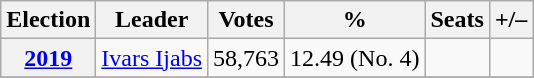<table class=wikitable style=text-align:right>
<tr>
<th>Election</th>
<th>Leader</th>
<th>Votes</th>
<th>%</th>
<th>Seats</th>
<th>+/–</th>
</tr>
<tr>
<th><a href='#'>2019</a></th>
<td align=left><a href='#'>Ivars Ijabs</a></td>
<td>58,763</td>
<td>12.49 (No. 4)</td>
<td></td>
<td></td>
</tr>
<tr>
</tr>
</table>
